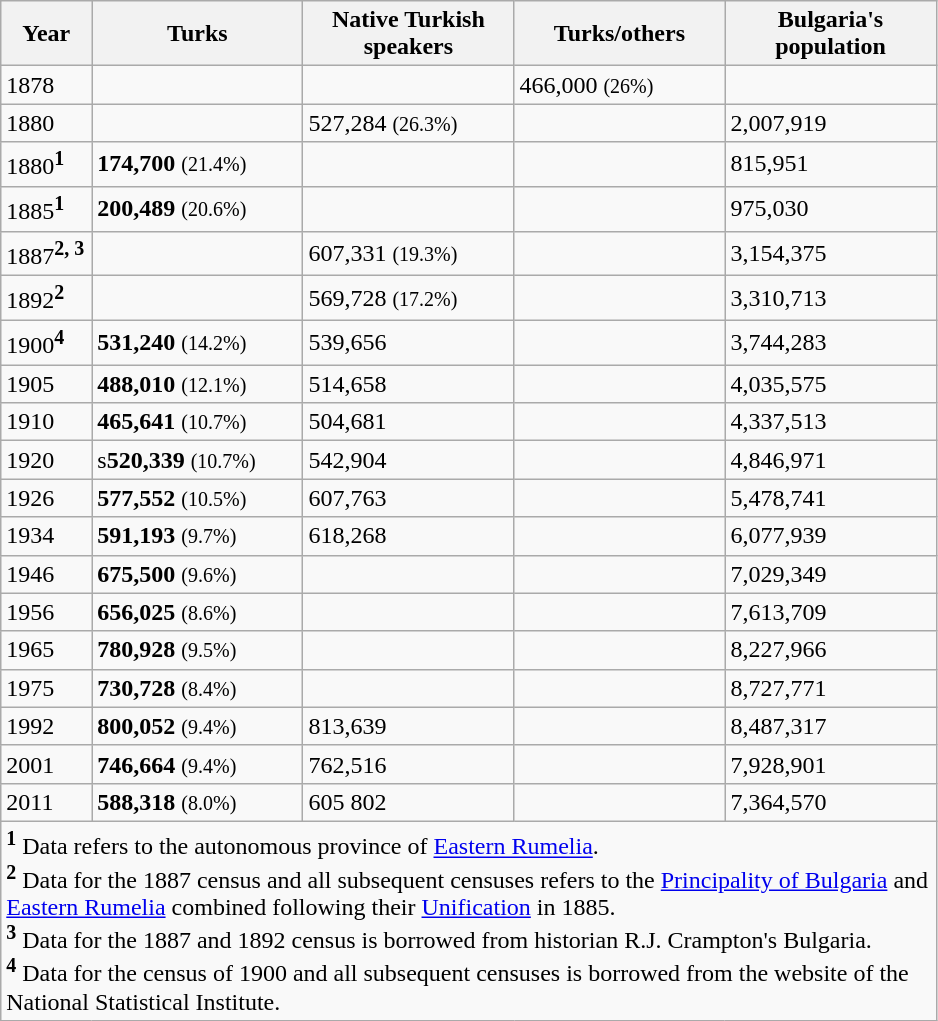<table class="wikitable">
<tr>
<th style="width:40pt;">Year</th>
<th style="width:100pt;">Turks</th>
<th style="width:100pt;">Native Turkish speakers</th>
<th style="width:100pt;">Turks/others</th>
<th style="width:100pt;">Bulgaria's population</th>
</tr>
<tr>
<td>1878</td>
<td></td>
<td></td>
<td>466,000 <small>(26%)</small></td>
<td></td>
</tr>
<tr>
<td>1880</td>
<td></td>
<td>527,284 <small>(26.3%)</small></td>
<td></td>
<td>2,007,919</td>
</tr>
<tr>
<td>1880<sup><strong>1</strong></sup></td>
<td><strong>174,700</strong>  <small>(21.4%)</small></td>
<td></td>
<td></td>
<td>815,951</td>
</tr>
<tr>
<td>1885<sup><strong>1</strong></sup></td>
<td><strong>200,489</strong> <small>(20.6%)</small></td>
<td></td>
<td></td>
<td>975,030</td>
</tr>
<tr>
<td>1887<sup><strong>2, 3</strong></sup></td>
<td></td>
<td>607,331 <small>(19.3%)</small></td>
<td></td>
<td>3,154,375</td>
</tr>
<tr>
<td>1892<sup><strong>2</strong></sup></td>
<td></td>
<td>569,728  <small>(17.2%)</small></td>
<td></td>
<td>3,310,713</td>
</tr>
<tr>
<td>1900<sup><strong>4</strong></sup></td>
<td><strong>531,240</strong>  <small>(14.2%)</small></td>
<td>539,656</td>
<td></td>
<td>3,744,283</td>
</tr>
<tr>
<td>1905</td>
<td><strong>488,010</strong>  <small>(12.1%)</small></td>
<td>514,658</td>
<td></td>
<td>4,035,575</td>
</tr>
<tr>
<td>1910</td>
<td><strong>465,641</strong>  <small>(10.7%)</small></td>
<td>504,681</td>
<td></td>
<td>4,337,513</td>
</tr>
<tr>
<td>1920</td>
<td>s<strong>520,339</strong>  <small>(10.7%)</small></td>
<td>542,904</td>
<td></td>
<td>4,846,971</td>
</tr>
<tr>
<td>1926</td>
<td><strong>577,552</strong>  <small>(10.5%)</small></td>
<td>607,763</td>
<td></td>
<td>5,478,741</td>
</tr>
<tr>
<td>1934</td>
<td><strong>591,193</strong>  <small>(9.7%)</small></td>
<td>618,268</td>
<td></td>
<td>6,077,939</td>
</tr>
<tr>
<td>1946</td>
<td><strong>675,500</strong>  <small>(9.6%)</small></td>
<td></td>
<td></td>
<td>7,029,349</td>
</tr>
<tr>
<td>1956</td>
<td><strong>656,025</strong>  <small>(8.6%)</small></td>
<td></td>
<td></td>
<td>7,613,709</td>
</tr>
<tr>
<td>1965</td>
<td><strong>780,928</strong>  <small>(9.5%)</small></td>
<td></td>
<td></td>
<td>8,227,966</td>
</tr>
<tr>
<td>1975</td>
<td><strong>730,728</strong>  <small>(8.4%)</small></td>
<td></td>
<td></td>
<td>8,727,771</td>
</tr>
<tr>
<td>1992</td>
<td><strong>800,052</strong> <small>(9.4%)</small></td>
<td>813,639</td>
<td></td>
<td>8,487,317</td>
</tr>
<tr>
<td>2001</td>
<td><strong>746,664</strong> <small>(9.4%)</small></td>
<td>762,516</td>
<td></td>
<td>7,928,901</td>
</tr>
<tr>
<td>2011</td>
<td><strong>588,318</strong> <small>(8.0%)</small></td>
<td>605 802</td>
<td></td>
<td>7,364,570</td>
</tr>
<tr>
<td colspan=5><sup><strong>1</strong></sup> Data refers to the autonomous province of <a href='#'>Eastern Rumelia</a>.<br><sup><strong>2</strong></sup> Data for the 1887 census and all subsequent censuses refers to the <a href='#'>Principality of Bulgaria</a> and <a href='#'>Eastern Rumelia</a> combined following their <a href='#'>Unification</a> in 1885.<br><sup><strong>3</strong></sup> Data for the 1887 and 1892 census is borrowed from historian R.J. Crampton's Bulgaria.<br><sup><strong>4</strong></sup> Data for the census of 1900 and all subsequent censuses is borrowed from the website of the National Statistical Institute.</td>
</tr>
</table>
